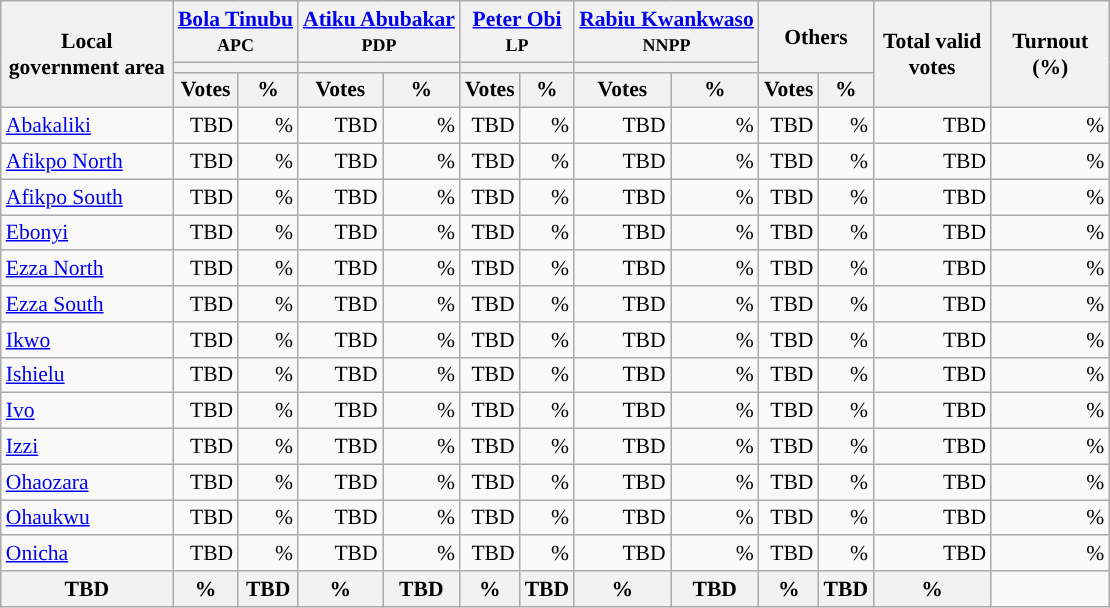<table class="wikitable sortable" style="text-align:right; font-size:90%">
<tr>
<th rowspan="3" style="max-width:7.5em;">Local government area</th>
<th colspan="2"><a href='#'>Bola Tinubu</a><br><small>APC</small></th>
<th colspan="2"><a href='#'>Atiku Abubakar</a><br><small>PDP</small></th>
<th colspan="2"><a href='#'>Peter Obi</a><br><small>LP</small></th>
<th colspan="2"><a href='#'>Rabiu Kwankwaso</a><br><small>NNPP</small></th>
<th colspan="2" rowspan="2">Others</th>
<th rowspan="3" style="max-width:5em;">Total valid votes</th>
<th rowspan="3" style="max-width:5em;">Turnout (%)</th>
</tr>
<tr>
<th colspan=2 style="background-color:"></th>
<th colspan=2 style="background-color:"></th>
<th colspan=2 style="background-color:"></th>
<th colspan=2 style="background-color:"></th>
</tr>
<tr>
<th>Votes</th>
<th>%</th>
<th>Votes</th>
<th>%</th>
<th>Votes</th>
<th>%</th>
<th>Votes</th>
<th>%</th>
<th>Votes</th>
<th>%</th>
</tr>
<tr style="background-color:#">
<td style="text-align:left;"><a href='#'>Abakaliki</a></td>
<td>TBD</td>
<td>%</td>
<td>TBD</td>
<td>%</td>
<td>TBD</td>
<td>%</td>
<td>TBD</td>
<td>%</td>
<td>TBD</td>
<td>%</td>
<td>TBD</td>
<td>%</td>
</tr>
<tr style="background-color:#">
<td style="text-align:left;"><a href='#'>Afikpo North</a></td>
<td>TBD</td>
<td>%</td>
<td>TBD</td>
<td>%</td>
<td>TBD</td>
<td>%</td>
<td>TBD</td>
<td>%</td>
<td>TBD</td>
<td>%</td>
<td>TBD</td>
<td>%</td>
</tr>
<tr style="background-color:#">
<td style="text-align:left;"><a href='#'>Afikpo South</a></td>
<td>TBD</td>
<td>%</td>
<td>TBD</td>
<td>%</td>
<td>TBD</td>
<td>%</td>
<td>TBD</td>
<td>%</td>
<td>TBD</td>
<td>%</td>
<td>TBD</td>
<td>%</td>
</tr>
<tr style="background-color:#">
<td style="text-align:left;"><a href='#'>Ebonyi</a></td>
<td>TBD</td>
<td>%</td>
<td>TBD</td>
<td>%</td>
<td>TBD</td>
<td>%</td>
<td>TBD</td>
<td>%</td>
<td>TBD</td>
<td>%</td>
<td>TBD</td>
<td>%</td>
</tr>
<tr style="background-color:#">
<td style="text-align:left;"><a href='#'>Ezza North</a></td>
<td>TBD</td>
<td>%</td>
<td>TBD</td>
<td>%</td>
<td>TBD</td>
<td>%</td>
<td>TBD</td>
<td>%</td>
<td>TBD</td>
<td>%</td>
<td>TBD</td>
<td>%</td>
</tr>
<tr style="background-color:#">
<td style="text-align:left;"><a href='#'>Ezza South</a></td>
<td>TBD</td>
<td>%</td>
<td>TBD</td>
<td>%</td>
<td>TBD</td>
<td>%</td>
<td>TBD</td>
<td>%</td>
<td>TBD</td>
<td>%</td>
<td>TBD</td>
<td>%</td>
</tr>
<tr style="background-color:#">
<td style="text-align:left;"><a href='#'>Ikwo</a></td>
<td>TBD</td>
<td>%</td>
<td>TBD</td>
<td>%</td>
<td>TBD</td>
<td>%</td>
<td>TBD</td>
<td>%</td>
<td>TBD</td>
<td>%</td>
<td>TBD</td>
<td>%</td>
</tr>
<tr style="background-color:#">
<td style="text-align:left;"><a href='#'>Ishielu</a></td>
<td>TBD</td>
<td>%</td>
<td>TBD</td>
<td>%</td>
<td>TBD</td>
<td>%</td>
<td>TBD</td>
<td>%</td>
<td>TBD</td>
<td>%</td>
<td>TBD</td>
<td>%</td>
</tr>
<tr style="background-color:#">
<td style="text-align:left;"><a href='#'>Ivo</a></td>
<td>TBD</td>
<td>%</td>
<td>TBD</td>
<td>%</td>
<td>TBD</td>
<td>%</td>
<td>TBD</td>
<td>%</td>
<td>TBD</td>
<td>%</td>
<td>TBD</td>
<td>%</td>
</tr>
<tr style="background-color:#">
<td style="text-align:left;"><a href='#'>Izzi</a></td>
<td>TBD</td>
<td>%</td>
<td>TBD</td>
<td>%</td>
<td>TBD</td>
<td>%</td>
<td>TBD</td>
<td>%</td>
<td>TBD</td>
<td>%</td>
<td>TBD</td>
<td>%</td>
</tr>
<tr style="background-color:#">
<td style="text-align:left;"><a href='#'>Ohaozara</a></td>
<td>TBD</td>
<td>%</td>
<td>TBD</td>
<td>%</td>
<td>TBD</td>
<td>%</td>
<td>TBD</td>
<td>%</td>
<td>TBD</td>
<td>%</td>
<td>TBD</td>
<td>%</td>
</tr>
<tr style="background-color:#">
<td style="text-align:left;"><a href='#'>Ohaukwu</a></td>
<td>TBD</td>
<td>%</td>
<td>TBD</td>
<td>%</td>
<td>TBD</td>
<td>%</td>
<td>TBD</td>
<td>%</td>
<td>TBD</td>
<td>%</td>
<td>TBD</td>
<td>%</td>
</tr>
<tr style="background-color:#">
<td style="text-align:left;"><a href='#'>Onicha</a></td>
<td>TBD</td>
<td>%</td>
<td>TBD</td>
<td>%</td>
<td>TBD</td>
<td>%</td>
<td>TBD</td>
<td>%</td>
<td>TBD</td>
<td>%</td>
<td>TBD</td>
<td>%</td>
</tr>
<tr>
<th>TBD</th>
<th>%</th>
<th>TBD</th>
<th>%</th>
<th>TBD</th>
<th>%</th>
<th>TBD</th>
<th>%</th>
<th>TBD</th>
<th>%</th>
<th>TBD</th>
<th>%</th>
</tr>
</table>
